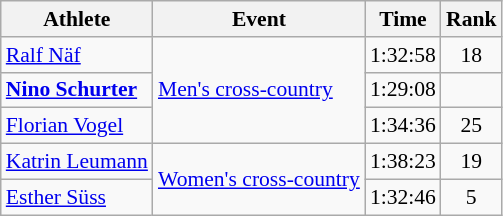<table class=wikitable style="font-size:90%">
<tr>
<th>Athlete</th>
<th>Event</th>
<th>Time</th>
<th>Rank</th>
</tr>
<tr align=center>
<td align=left><a href='#'>Ralf Näf</a></td>
<td align=left rowspan=3><a href='#'>Men's cross-country</a></td>
<td>1:32:58</td>
<td>18</td>
</tr>
<tr align=center>
<td align=left><strong><a href='#'>Nino Schurter</a></strong></td>
<td>1:29:08</td>
<td></td>
</tr>
<tr align=center>
<td align=left><a href='#'>Florian Vogel</a></td>
<td>1:34:36</td>
<td>25</td>
</tr>
<tr align=center>
<td align=left><a href='#'>Katrin Leumann</a></td>
<td align=left rowspan=2><a href='#'>Women's cross-country</a></td>
<td>1:38:23</td>
<td>19</td>
</tr>
<tr align=center>
<td align=left><a href='#'>Esther Süss</a></td>
<td>1:32:46</td>
<td>5</td>
</tr>
</table>
